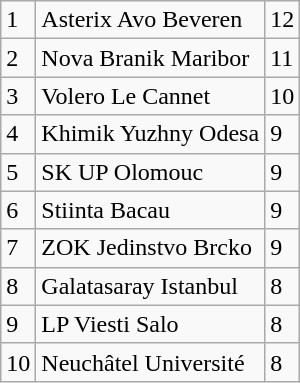<table class="wikitable">
<tr>
<td>1</td>
<td>Asterix Avo Beveren</td>
<td>12</td>
</tr>
<tr>
<td>2</td>
<td>Nova Branik Maribor</td>
<td>11</td>
</tr>
<tr>
<td>3</td>
<td>Volero Le Cannet</td>
<td>10</td>
</tr>
<tr>
<td>4</td>
<td>Khimik Yuzhny Odesa</td>
<td>9</td>
</tr>
<tr>
<td>5</td>
<td>SK UP Olomouc</td>
<td>9</td>
</tr>
<tr>
<td>6</td>
<td>Stiinta Bacau</td>
<td>9</td>
</tr>
<tr>
<td>7</td>
<td>ZOK Jedinstvo Brcko</td>
<td>9</td>
</tr>
<tr>
<td>8</td>
<td>Galatasaray Istanbul</td>
<td>8</td>
</tr>
<tr>
<td>9</td>
<td>LP Viesti Salo</td>
<td>8</td>
</tr>
<tr>
<td>10</td>
<td>Neuchâtel Université</td>
<td>8</td>
</tr>
</table>
